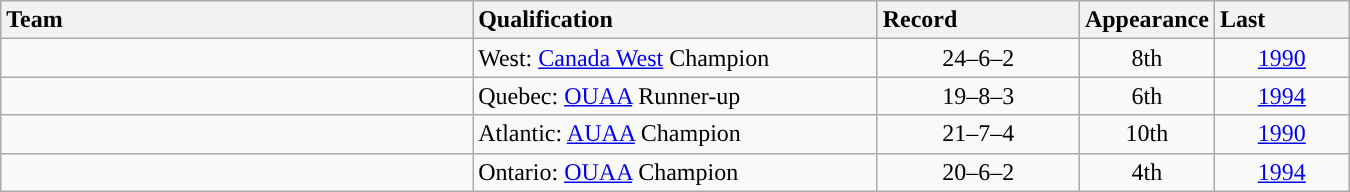<table class="wikitable sortable" style="text-align: center;" width=900>
<tr style="background:#efefef; text-align:center">
<th style="text-align:left" width=35%>Team</th>
<th style="text-align:left" width=30%>Qualification</th>
<th style="text-align:left" width=15%>Record</th>
<th style="text-align:left" width=10%>Appearance</th>
<th style="text-align:left" width=10%>Last</th>
</tr>
<tr style="text-align:center">
<td style="text-align:left; "><a href='#'></a></td>
<td style="text-align:left">West: <a href='#'>Canada West</a> Champion</td>
<td style="text-align:center">24–6–2</td>
<td style="text-align:center">8th</td>
<td style="text-align:center"><a href='#'>1990</a></td>
</tr>
<tr style="text-align:center">
<td style="text-align:left; "><a href='#'></a></td>
<td style="text-align:left">Quebec: <a href='#'>OUAA</a> Runner-up</td>
<td style="text-align:center">19–8–3</td>
<td style="text-align:center">6th</td>
<td style="text-align:center"><a href='#'>1994</a></td>
</tr>
<tr style="text-align:center">
<td style="text-align:left; "><a href='#'></a></td>
<td style="text-align:left">Atlantic: <a href='#'>AUAA</a> Champion</td>
<td style="text-align:center">21–7–4</td>
<td style="text-align:center">10th</td>
<td style="text-align:center"><a href='#'>1990</a></td>
</tr>
<tr style="text-align:center">
<td style="text-align:left; "><a href='#'></a></td>
<td style="text-align:left">Ontario: <a href='#'>OUAA</a> Champion</td>
<td style="text-align:center">20–6–2</td>
<td style="text-align:center">4th</td>
<td style="text-align:center"><a href='#'>1994</a></td>
</tr>
</table>
